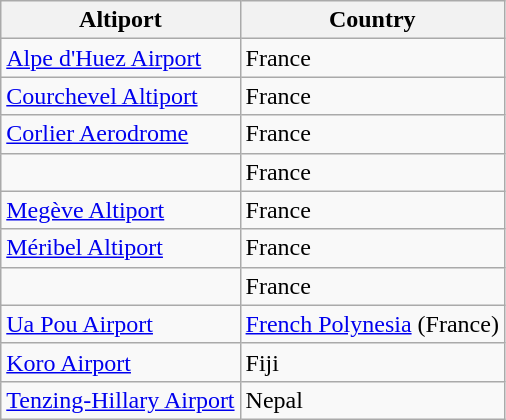<table class="wikitable sortable">
<tr>
<th>Altiport</th>
<th>Country</th>
</tr>
<tr>
<td><a href='#'>Alpe d'Huez Airport</a></td>
<td>France</td>
</tr>
<tr>
<td><a href='#'>Courchevel Altiport</a></td>
<td>France</td>
</tr>
<tr>
<td><a href='#'>Corlier Aerodrome</a></td>
<td>France</td>
</tr>
<tr>
<td></td>
<td>France</td>
</tr>
<tr>
<td><a href='#'>Megève Altiport</a></td>
<td>France</td>
</tr>
<tr>
<td><a href='#'>Méribel Altiport</a></td>
<td>France</td>
</tr>
<tr>
<td></td>
<td>France</td>
</tr>
<tr>
<td><a href='#'>Ua Pou Airport</a></td>
<td><a href='#'>French Polynesia</a> (France)</td>
</tr>
<tr>
<td><a href='#'>Koro Airport</a></td>
<td>Fiji</td>
</tr>
<tr>
<td><a href='#'>Tenzing-Hillary Airport</a></td>
<td>Nepal</td>
</tr>
</table>
